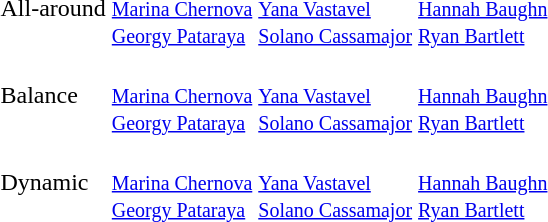<table>
<tr>
<td>All-around<br></td>
<td><br><small><a href='#'>Marina Chernova</a><br><a href='#'>Georgy Pataraya</a></small></td>
<td><br><small><a href='#'>Yana Vastavel</a><br><a href='#'>Solano Cassamajor</a></small></td>
<td><br><small><a href='#'>Hannah Baughn</a><br><a href='#'>Ryan Bartlett</a></small></td>
</tr>
<tr>
<td>Balance<br></td>
<td><br><small><a href='#'>Marina Chernova</a><br><a href='#'>Georgy Pataraya</a></small></td>
<td><br><small><a href='#'>Yana Vastavel</a><br><a href='#'>Solano Cassamajor</a></small></td>
<td><br><small><a href='#'>Hannah Baughn</a><br><a href='#'>Ryan Bartlett</a></small></td>
</tr>
<tr>
<td>Dynamic<br></td>
<td><br><small><a href='#'>Marina Chernova</a><br><a href='#'>Georgy Pataraya</a></small></td>
<td><br><small><a href='#'>Yana Vastavel</a><br><a href='#'>Solano Cassamajor</a></small></td>
<td><br><small><a href='#'>Hannah Baughn</a><br><a href='#'>Ryan Bartlett</a></small></td>
</tr>
</table>
